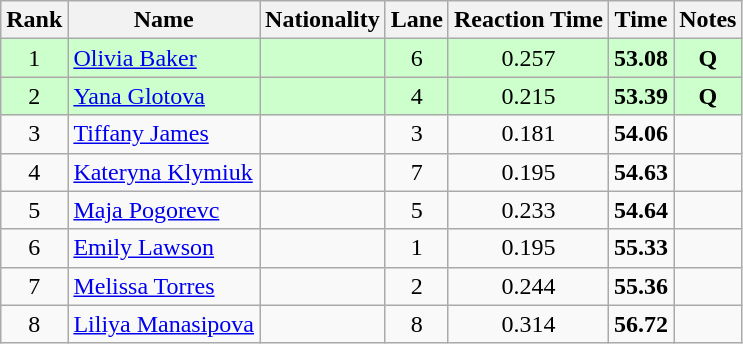<table class="wikitable sortable" style="text-align:center">
<tr>
<th>Rank</th>
<th>Name</th>
<th>Nationality</th>
<th>Lane</th>
<th>Reaction Time</th>
<th>Time</th>
<th>Notes</th>
</tr>
<tr bgcolor=ccffcc>
<td>1</td>
<td align=left><a href='#'>Olivia Baker</a></td>
<td align=left></td>
<td>6</td>
<td>0.257</td>
<td><strong>53.08</strong></td>
<td><strong>Q</strong></td>
</tr>
<tr bgcolor=ccffcc>
<td>2</td>
<td align=left><a href='#'>Yana Glotova</a></td>
<td align=left></td>
<td>4</td>
<td>0.215</td>
<td><strong>53.39</strong></td>
<td><strong>Q</strong></td>
</tr>
<tr>
<td>3</td>
<td align=left><a href='#'>Tiffany James</a></td>
<td align=left></td>
<td>3</td>
<td>0.181</td>
<td><strong>54.06</strong></td>
<td></td>
</tr>
<tr>
<td>4</td>
<td align=left><a href='#'>Kateryna Klymiuk</a></td>
<td align=left></td>
<td>7</td>
<td>0.195</td>
<td><strong>54.63</strong></td>
<td></td>
</tr>
<tr>
<td>5</td>
<td align=left><a href='#'>Maja Pogorevc</a></td>
<td align=left></td>
<td>5</td>
<td>0.233</td>
<td><strong>54.64</strong></td>
<td></td>
</tr>
<tr>
<td>6</td>
<td align=left><a href='#'>Emily Lawson</a></td>
<td align=left></td>
<td>1</td>
<td>0.195</td>
<td><strong>55.33</strong></td>
<td></td>
</tr>
<tr>
<td>7</td>
<td align=left><a href='#'>Melissa Torres</a></td>
<td align=left></td>
<td>2</td>
<td>0.244</td>
<td><strong>55.36</strong></td>
<td></td>
</tr>
<tr>
<td>8</td>
<td align=left><a href='#'>Liliya Manasipova</a></td>
<td align=left></td>
<td>8</td>
<td>0.314</td>
<td><strong>56.72</strong></td>
<td></td>
</tr>
</table>
